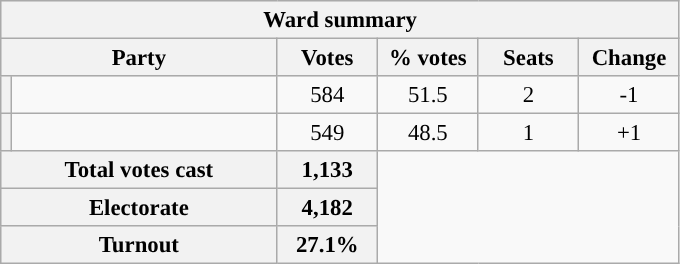<table class="wikitable" style="font-size: 95%;">
<tr style="background-color:#E9E9E9">
<th colspan="6">Ward summary</th>
</tr>
<tr style="background-color:#E9E9E9">
<th colspan="2">Party</th>
<th style="width: 60px">Votes</th>
<th style="width: 60px">% votes</th>
<th style="width: 60px">Seats</th>
<th style="width: 60px">Change</th>
</tr>
<tr>
<th style="background-color: "></th>
<td style="width: 170px"><a href='#'></a></td>
<td align="center">584</td>
<td align="center">51.5</td>
<td align="center">2</td>
<td align="center">-1</td>
</tr>
<tr>
<th style="background-color: "></th>
<td style="width: 170px"><a href='#'></a></td>
<td align="center">549</td>
<td align="center">48.5</td>
<td align="center">1</td>
<td align="center">+1</td>
</tr>
<tr style="background-color:#E9E9E9">
<th colspan="2">Total votes cast</th>
<th style="width: 60px">1,133</th>
</tr>
<tr style="background-color:#E9E9E9">
<th colspan="2">Electorate</th>
<th style="width: 60px">4,182</th>
</tr>
<tr style="background-color:#E9E9E9">
<th colspan="2">Turnout</th>
<th style="width: 60px">27.1%</th>
</tr>
</table>
